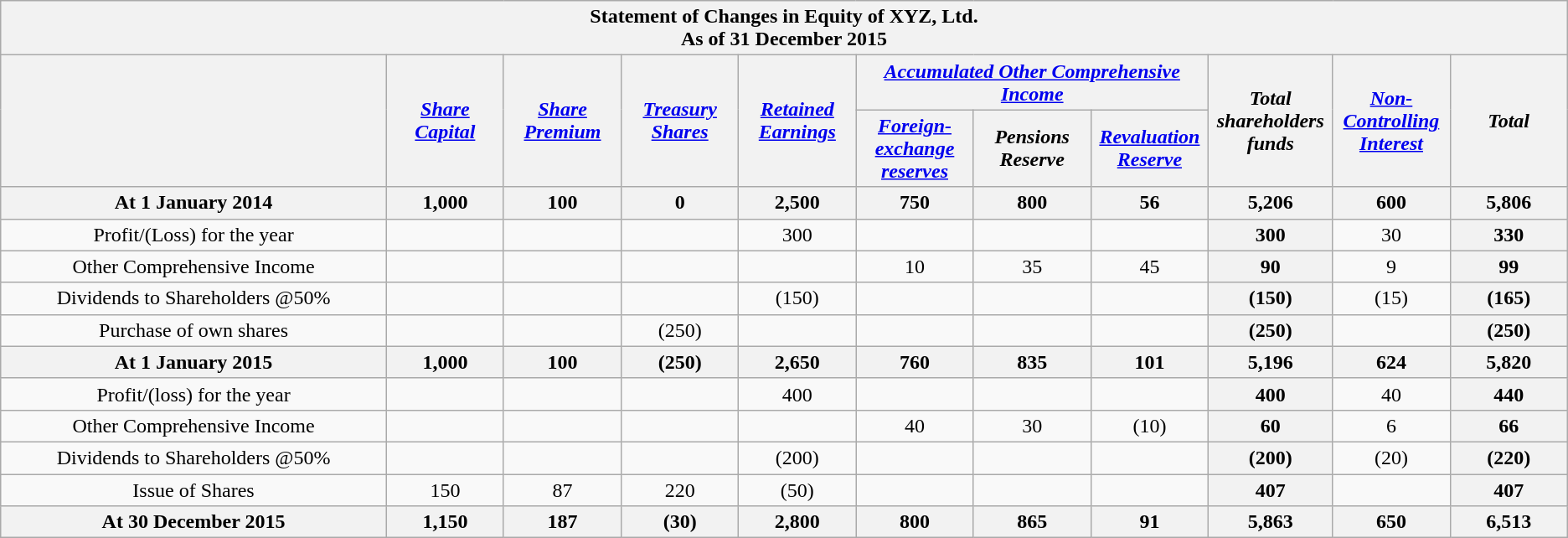<table class="wikitable" style="text-align: center;">
<tr>
<th width="100%" colspan="11"><strong>Statement of Changes in Equity of XYZ, Ltd.</strong> <br> <strong> As of 31 December 2015</strong></th>
</tr>
<tr>
<th width="23%" rowspan="2"></th>
<th width="7%" rowspan="2"><em><a href='#'>Share Capital</a></em></th>
<th width="7%" rowspan="2"><em><a href='#'>Share Premium</a></em></th>
<th width="7%" rowspan="2"><em><a href='#'>Treasury Shares</a></em></th>
<th width="7%" rowspan="2"><em><a href='#'>Retained Earnings</a></em></th>
<th width="7%" colspan="3"><em><a href='#'>Accumulated Other Comprehensive Income</a></em></th>
<th width="7%" rowspan="2"><em>Total shareholders funds</em></th>
<th width="7%" rowspan="2"><em><a href='#'>Non-Controlling Interest</a></em></th>
<th width="7%" rowspan="2"><em>Total</em></th>
</tr>
<tr>
<th width="7%"><em><a href='#'>Foreign-exchange reserves</a></em></th>
<th width="7%"><em>Pensions Reserve</em></th>
<th width="7%"><em><a href='#'>Revaluation Reserve</a></em></th>
</tr>
<tr>
<th>At 1 January 2014</th>
<th>1,000</th>
<th>100</th>
<th>0</th>
<th>2,500</th>
<th>750</th>
<th>800</th>
<th>56</th>
<th>5,206</th>
<th>600</th>
<th>5,806</th>
</tr>
<tr>
<td>Profit/(Loss) for the year</td>
<td></td>
<td></td>
<td></td>
<td>300</td>
<td></td>
<td></td>
<td></td>
<th>300</th>
<td>30</td>
<th>330</th>
</tr>
<tr>
<td>Other Comprehensive Income</td>
<td></td>
<td></td>
<td></td>
<td></td>
<td>10</td>
<td>35</td>
<td>45</td>
<th>90</th>
<td>9</td>
<th>99</th>
</tr>
<tr>
<td>Dividends to Shareholders @50%</td>
<td></td>
<td></td>
<td></td>
<td>(150)</td>
<td></td>
<td></td>
<td></td>
<th>(150)</th>
<td>(15)</td>
<th>(165)</th>
</tr>
<tr>
<td>Purchase of own shares</td>
<td></td>
<td></td>
<td>(250)</td>
<td></td>
<td></td>
<td></td>
<td></td>
<th>(250)</th>
<td></td>
<th>(250)</th>
</tr>
<tr>
<th>At 1 January 2015</th>
<th>1,000</th>
<th>100</th>
<th>(250)</th>
<th>2,650</th>
<th>760</th>
<th>835</th>
<th>101</th>
<th>5,196</th>
<th>624</th>
<th>5,820</th>
</tr>
<tr>
<td>Profit/(loss) for the year</td>
<td></td>
<td></td>
<td></td>
<td>400</td>
<td></td>
<td></td>
<td></td>
<th>400</th>
<td>40</td>
<th>440</th>
</tr>
<tr>
<td>Other Comprehensive Income</td>
<td></td>
<td></td>
<td></td>
<td></td>
<td>40</td>
<td>30</td>
<td>(10)</td>
<th>60</th>
<td>6</td>
<th>66</th>
</tr>
<tr>
<td>Dividends to Shareholders @50%</td>
<td></td>
<td></td>
<td></td>
<td>(200)</td>
<td></td>
<td></td>
<td></td>
<th>(200)</th>
<td>(20)</td>
<th>(220)</th>
</tr>
<tr>
<td>Issue of Shares</td>
<td>150</td>
<td>87</td>
<td>220</td>
<td>(50)</td>
<td></td>
<td></td>
<td></td>
<th>407</th>
<td></td>
<th>407</th>
</tr>
<tr>
<th>At 30 December 2015</th>
<th>1,150</th>
<th>187</th>
<th>(30)</th>
<th>2,800</th>
<th>800</th>
<th>865</th>
<th>91</th>
<th>5,863</th>
<th>650</th>
<th>6,513</th>
</tr>
</table>
